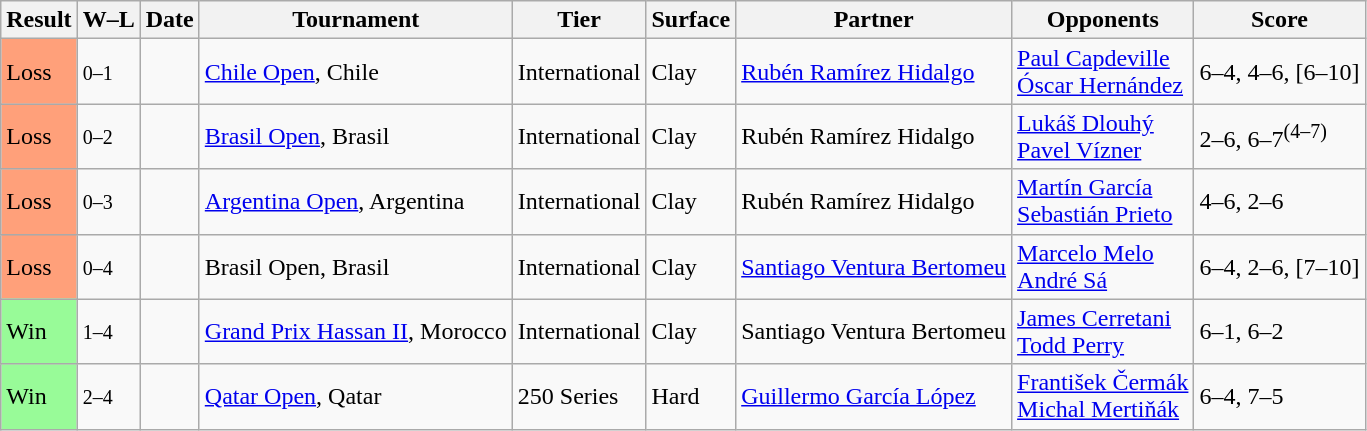<table class="sortable wikitable">
<tr>
<th>Result</th>
<th class="unsortable">W–L</th>
<th>Date</th>
<th>Tournament</th>
<th>Tier</th>
<th>Surface</th>
<th>Partner</th>
<th>Opponents</th>
<th class="unsortable">Score</th>
</tr>
<tr>
<td bgcolor=FFA07A>Loss</td>
<td><small>0–1</small></td>
<td><a href='#'></a></td>
<td><a href='#'>Chile Open</a>, Chile</td>
<td>International</td>
<td>Clay</td>
<td> <a href='#'>Rubén Ramírez Hidalgo</a></td>
<td> <a href='#'>Paul Capdeville</a><br> <a href='#'>Óscar Hernández</a></td>
<td>6–4, 4–6, [6–10]</td>
</tr>
<tr>
<td bgcolor=FFA07A>Loss</td>
<td><small>0–2</small></td>
<td><a href='#'></a></td>
<td><a href='#'>Brasil Open</a>, Brasil</td>
<td>International</td>
<td>Clay</td>
<td> Rubén Ramírez Hidalgo</td>
<td> <a href='#'>Lukáš Dlouhý</a><br> <a href='#'>Pavel Vízner</a></td>
<td>2–6, 6–7<sup>(4–7)</sup></td>
</tr>
<tr>
<td bgcolor=FFA07A>Loss</td>
<td><small>0–3</small></td>
<td><a href='#'></a></td>
<td><a href='#'>Argentina Open</a>, Argentina</td>
<td>International</td>
<td>Clay</td>
<td> Rubén Ramírez Hidalgo</td>
<td> <a href='#'>Martín García</a><br> <a href='#'>Sebastián Prieto</a></td>
<td>4–6, 2–6</td>
</tr>
<tr>
<td bgcolor=FFA07A>Loss</td>
<td><small>0–4</small></td>
<td><a href='#'></a></td>
<td>Brasil Open, Brasil</td>
<td>International</td>
<td>Clay</td>
<td> <a href='#'>Santiago Ventura Bertomeu</a></td>
<td> <a href='#'>Marcelo Melo</a><br> <a href='#'>André Sá</a></td>
<td>6–4, 2–6, [7–10]</td>
</tr>
<tr>
<td bgcolor=98FB98>Win</td>
<td><small>1–4</small></td>
<td><a href='#'></a></td>
<td><a href='#'>Grand Prix Hassan II</a>, Morocco</td>
<td>International</td>
<td>Clay</td>
<td> Santiago Ventura Bertomeu</td>
<td> <a href='#'>James Cerretani</a><br> <a href='#'>Todd Perry</a></td>
<td>6–1, 6–2</td>
</tr>
<tr>
<td bgcolor=98FB98>Win</td>
<td><small>2–4</small></td>
<td><a href='#'></a></td>
<td><a href='#'>Qatar Open</a>, Qatar</td>
<td>250 Series</td>
<td>Hard</td>
<td> <a href='#'>Guillermo García López</a></td>
<td> <a href='#'>František Čermák</a><br> <a href='#'>Michal Mertiňák</a></td>
<td>6–4, 7–5</td>
</tr>
</table>
